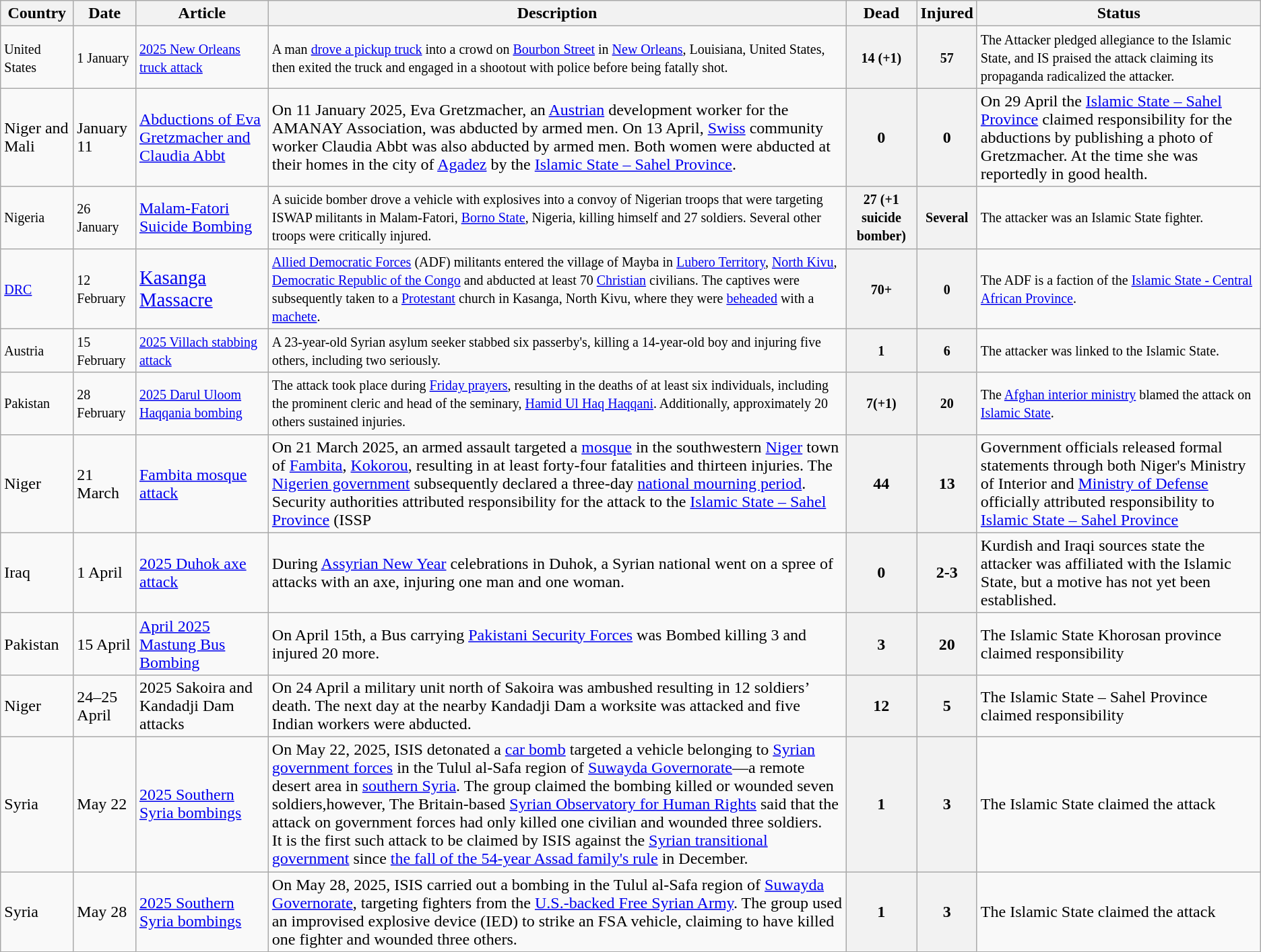<table class="wikitable">
<tr>
<th>Country</th>
<th>Date</th>
<th>Article</th>
<th>Description</th>
<th>Dead</th>
<th>Injured</th>
<th>Status</th>
</tr>
<tr>
<td><small>United States</small></td>
<td><small>1 January</small></td>
<td><small><a href='#'>2025 New Orleans truck attack</a></small></td>
<td><small>A man <a href='#'>drove a pickup truck</a> into a crowd on <a href='#'>Bourbon Street</a> in <a href='#'>New Orleans</a>, Louisiana, United States, then exited the truck and engaged in a shootout with police before being fatally shot.</small></td>
<th><small>14 (+1)</small></th>
<th><small>57</small></th>
<td><small>The Attacker pledged allegiance to the Islamic State, and IS praised the attack claiming its propaganda radicalized the attacker.</small></td>
</tr>
<tr>
<td>Niger and Mali</td>
<td>January 11</td>
<td><a href='#'>Abductions of Eva Gretzmacher and Claudia Abbt</a></td>
<td>On 11 January 2025, Eva Gretzmacher, an <a href='#'>Austrian</a> development worker for the AMANAY Association, was abducted by armed men. On 13 April, <a href='#'>Swiss</a> community worker Claudia Abbt was also abducted by armed men. Both women were abducted at their homes in the city of <a href='#'>Agadez</a> by the <a href='#'>Islamic State – Sahel Province</a>.</td>
<th>0</th>
<th>0</th>
<td>On 29 April the <a href='#'>Islamic State – Sahel Province</a> claimed responsibility for the abductions by publishing a photo of Gretzmacher. At the time she was reportedly in good health.</td>
</tr>
<tr>
<td><small>Nigeria</small></td>
<td><small>26 January</small></td>
<td><a href='#'>Malam-Fatori Suicide Bombing</a></td>
<td><small>A suicide bomber drove a vehicle with explosives into a convoy of Nigerian troops that were targeting ISWAP militants in Malam-Fatori, <a href='#'>Borno State</a>, Nigeria, killing himself and 27 soldiers. Several other troops were critically injured.</small></td>
<th><small>27 (+1 suicide bomber)</small></th>
<th><small>Several</small></th>
<td><small>The attacker was an Islamic State fighter.</small><br></td>
</tr>
<tr>
<td><small><a href='#'>DRC</a></small></td>
<td><small>12 February</small></td>
<td><a href='#'><big>Kasanga Massacre</big></a></td>
<td><small><a href='#'>Allied Democratic Forces</a> (ADF) militants entered the village of Mayba in <a href='#'>Lubero Territory</a>, <a href='#'>North Kivu</a>, <a href='#'>Democratic Republic of the Congo</a> and abducted at least 70 <a href='#'>Christian</a> civilians. The captives were subsequently taken to a <a href='#'>Protestant</a> church in Kasanga, North Kivu, where they were <a href='#'>beheaded</a> with a <a href='#'>machete</a>.</small></td>
<th><small>70+</small></th>
<th><small>0</small></th>
<td><small>The ADF is a faction of the <a href='#'>Islamic State - Central African Province</a>.</small></td>
</tr>
<tr>
<td><small>Austria</small></td>
<td><small>15 February</small></td>
<td><small><a href='#'>2025 Villach stabbing attack</a></small></td>
<td><small>A 23-year-old Syrian asylum seeker stabbed six passerby's, killing a 14-year-old boy and injuring five others, including two seriously.</small></td>
<th><small>1</small></th>
<th><small>6</small></th>
<td><small>The attacker was linked to the Islamic State.</small></td>
</tr>
<tr>
<td><small>Pakistan</small></td>
<td><small>28 February</small></td>
<td><small><a href='#'>2025 Darul Uloom Haqqania bombing</a></small></td>
<td><small>The attack took place during <a href='#'>Friday prayers</a>, resulting in the deaths of at least six individuals, including the prominent cleric and head of the seminary, <a href='#'>Hamid Ul Haq Haqqani</a>. Additionally, approximately 20 others sustained injuries.</small></td>
<th><small>7(+1)</small></th>
<th><small>20</small></th>
<td><small>The <a href='#'>Afghan interior ministry</a> blamed the attack on <a href='#'>Islamic State</a>.</small></td>
</tr>
<tr>
<td>Niger</td>
<td>21<br>March</td>
<td><a href='#'>Fambita mosque attack</a></td>
<td>On 21 March 2025, an armed assault targeted a <a href='#'>mosque</a> in the southwestern <a href='#'>Niger</a> town of <a href='#'>Fambita</a>, <a href='#'>Kokorou</a>, resulting in at least forty-four fatalities and thirteen injuries. The <a href='#'>Nigerien government</a> subsequently declared a three-day <a href='#'>national mourning period</a>. Security authorities attributed responsibility for the attack to the <a href='#'>Islamic State – Sahel Province</a> (ISSP</td>
<th>44</th>
<th>13</th>
<td>Government officials released formal statements through both Niger's Ministry of Interior and <a href='#'>Ministry of Defense</a> officially attributed responsibility to <a href='#'>Islamic State – Sahel Province</a></td>
</tr>
<tr>
<td>Iraq</td>
<td>1 April</td>
<td><a href='#'>2025 Duhok axe attack</a></td>
<td>During <a href='#'>Assyrian New Year</a> celebrations in Duhok, a Syrian national went on a spree of attacks with an axe, injuring one man and one woman.</td>
<th>0</th>
<th>2-3</th>
<td>Kurdish and Iraqi sources state the attacker was affiliated with the Islamic State, but a motive has not yet been established.</td>
</tr>
<tr>
<td>Pakistan</td>
<td>15 April</td>
<td><a href='#'>April 2025 Mastung Bus Bombing</a></td>
<td>On April 15th, a Bus carrying <a href='#'>Pakistani Security Forces</a> was Bombed killing 3 and injured 20 more.</td>
<th>3</th>
<th>20</th>
<td>The Islamic State Khorosan province claimed responsibility</td>
</tr>
<tr>
<td>Niger</td>
<td>24–25 April</td>
<td>2025 Sakoira and Kandadji Dam attacks</td>
<td>On 24 April a military unit north of Sakoira was ambushed resulting in 12 soldiers’ death. The next day at the nearby Kandadji Dam a worksite was attacked and five Indian workers were abducted.</td>
<th>12</th>
<th>5</th>
<td>The Islamic State – Sahel Province claimed responsibility</td>
</tr>
<tr>
<td>Syria</td>
<td>May 22</td>
<td><a href='#'>2025 Southern Syria bombings</a></td>
<td>On May 22, 2025, ISIS detonated a <a href='#'>car bomb</a> targeted a vehicle belonging to <a href='#'>Syrian government forces</a> in the Tulul al-Safa region of <a href='#'>Suwayda Governorate</a>—a remote desert area in <a href='#'>southern Syria</a>. The group claimed the bombing killed or wounded seven soldiers,however, The Britain-based <a href='#'>Syrian Observatory for Human Rights</a> said that the attack on government forces had only killed one civilian and wounded three soldiers.<br>It is the first such attack to be claimed by ISIS against the <a href='#'>Syrian transitional government</a> since <a href='#'>the fall of the 54-year Assad family's rule</a> in December.</td>
<th>1</th>
<th>3</th>
<td>The Islamic State claimed the attack</td>
</tr>
<tr>
<td>Syria</td>
<td>May 28</td>
<td><a href='#'>2025 Southern Syria bombings</a></td>
<td>On May 28, 2025, ISIS carried out a bombing in the Tulul al-Safa region of <a href='#'>Suwayda Governorate</a>, targeting fighters from the <a href='#'>U.S.-backed Free Syrian Army</a>. The group used an improvised explosive device (IED) to strike an FSA vehicle, claiming to have killed one fighter and wounded three others.</td>
<th>1</th>
<th>3</th>
<td>The Islamic State claimed the attack</td>
</tr>
</table>
